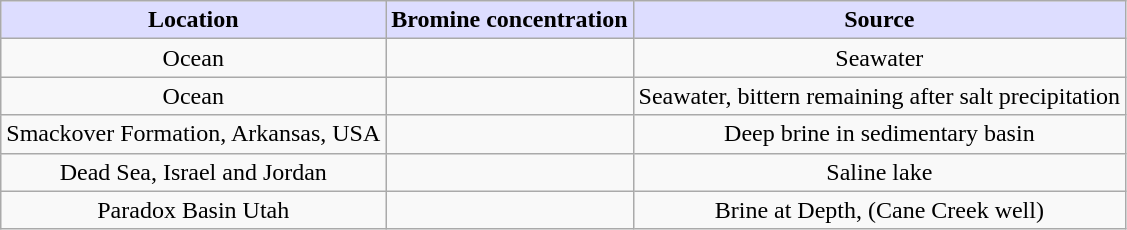<table class="wikitable sortable sortable">
<tr>
<th style="background:#DDDDFF;">Location</th>
<th style="background:#DDDDFF;">Bromine concentration</th>
<th style="background:#DDDDFF;">Source</th>
</tr>
<tr>
<td align=center>Ocean</td>
<td align=center></td>
<td align=center>Seawater</td>
</tr>
<tr>
<td align=center>Ocean</td>
<td align=center></td>
<td align=center>Seawater, bittern remaining after salt precipitation</td>
</tr>
<tr>
<td align=center>Smackover Formation, Arkansas, USA</td>
<td align=center></td>
<td align=center>Deep brine in sedimentary basin</td>
</tr>
<tr>
<td align=center>Dead Sea, Israel and Jordan</td>
<td align=center></td>
<td align=center>Saline lake</td>
</tr>
<tr>
<td align=center>Paradox Basin Utah</td>
<td align=center></td>
<td align=center>Brine at Depth, (Cane Creek well)</td>
</tr>
</table>
